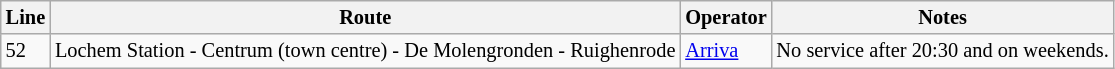<table class="wikitable" style="font-size:85%;">
<tr>
<th>Line</th>
<th>Route</th>
<th>Operator</th>
<th>Notes</th>
</tr>
<tr>
<td>52</td>
<td>Lochem Station - Centrum (town centre) - De Molengronden - Ruighenrode</td>
<td><a href='#'>Arriva</a></td>
<td>No service after 20:30 and on weekends.</td>
</tr>
</table>
